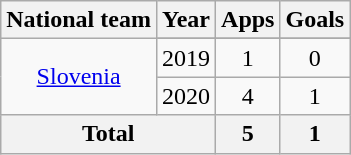<table class="wikitable" style="text-align:center">
<tr>
<th>National team</th>
<th>Year</th>
<th>Apps</th>
<th>Goals</th>
</tr>
<tr>
<td rowspan=3><a href='#'>Slovenia</a></td>
</tr>
<tr>
<td>2019</td>
<td>1</td>
<td>0</td>
</tr>
<tr>
<td>2020</td>
<td>4</td>
<td>1</td>
</tr>
<tr>
<th colspan=2>Total</th>
<th>5</th>
<th>1</th>
</tr>
</table>
